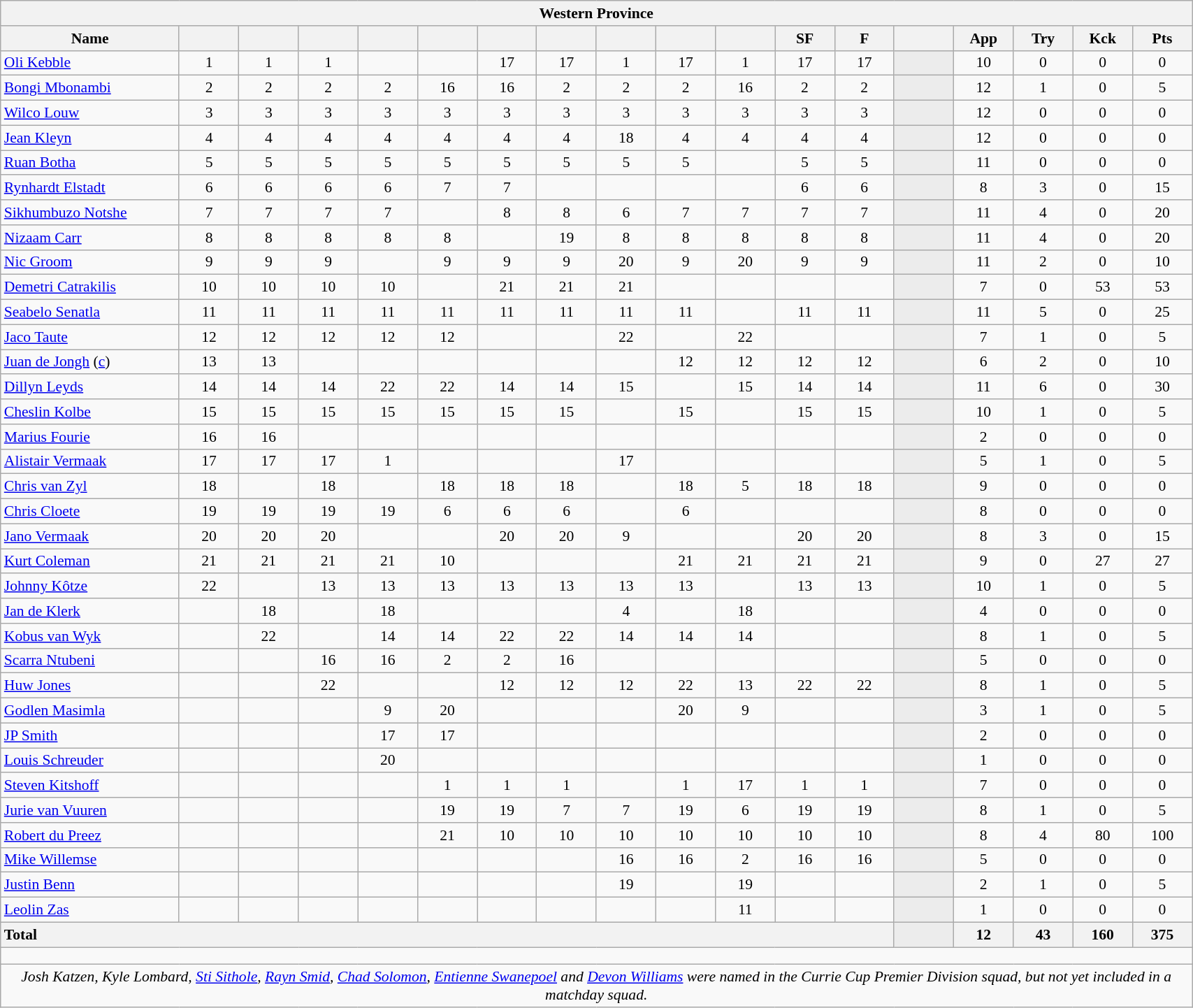<table class="wikitable collapsible collapsed sortable" style="text-align:center; font-size:90%; width:90%">
<tr>
<th colspan="100%">Western Province</th>
</tr>
<tr>
<th style="width:15%;">Name</th>
<th style="width:5%;"></th>
<th style="width:5%;"></th>
<th style="width:5%;"></th>
<th style="width:5%;"></th>
<th style="width:5%;"></th>
<th style="width:5%;"></th>
<th style="width:5%;"></th>
<th style="width:5%;"></th>
<th style="width:5%;"></th>
<th style="width:5%;"></th>
<th style="width:5%;">SF</th>
<th style="width:5%;">F</th>
<th style="width:5%;"></th>
<th style="width:5%;">App</th>
<th style="width:5%;">Try</th>
<th style="width:5%;">Kck</th>
<th style="width:5%;">Pts</th>
</tr>
<tr>
<td style="text-align:left;"><a href='#'>Oli Kebble</a></td>
<td>1</td>
<td>1</td>
<td>1</td>
<td></td>
<td></td>
<td>17 </td>
<td>17 </td>
<td>1</td>
<td>17 </td>
<td>1</td>
<td>17 </td>
<td>17 </td>
<td style="background:#ECECEC;"></td>
<td>10</td>
<td>0</td>
<td>0</td>
<td>0</td>
</tr>
<tr>
<td style="text-align:left;"><a href='#'>Bongi Mbonambi</a></td>
<td>2</td>
<td>2</td>
<td>2</td>
<td>2</td>
<td>16 </td>
<td>16 </td>
<td>2</td>
<td>2</td>
<td>2</td>
<td>16 </td>
<td>2</td>
<td>2</td>
<td style="background:#ECECEC;"></td>
<td>12</td>
<td>1</td>
<td>0</td>
<td>5</td>
</tr>
<tr>
<td style="text-align:left;"><a href='#'>Wilco Louw</a></td>
<td>3</td>
<td>3</td>
<td>3</td>
<td>3</td>
<td>3</td>
<td>3</td>
<td>3</td>
<td>3</td>
<td>3</td>
<td>3</td>
<td>3</td>
<td>3</td>
<td style="background:#ECECEC;"></td>
<td>12</td>
<td>0</td>
<td>0</td>
<td>0</td>
</tr>
<tr>
<td style="text-align:left;"><a href='#'>Jean Kleyn</a></td>
<td>4</td>
<td>4</td>
<td>4</td>
<td>4</td>
<td>4</td>
<td>4</td>
<td>4</td>
<td>18 </td>
<td>4</td>
<td>4</td>
<td>4</td>
<td>4</td>
<td style="background:#ECECEC;"></td>
<td>12</td>
<td>0</td>
<td>0</td>
<td>0</td>
</tr>
<tr>
<td style="text-align:left;"><a href='#'>Ruan Botha</a></td>
<td>5</td>
<td>5</td>
<td>5</td>
<td>5</td>
<td>5</td>
<td>5</td>
<td>5</td>
<td>5</td>
<td>5</td>
<td></td>
<td>5</td>
<td>5</td>
<td style="background:#ECECEC;"></td>
<td>11</td>
<td>0</td>
<td>0</td>
<td>0</td>
</tr>
<tr>
<td style="text-align:left;"><a href='#'>Rynhardt Elstadt</a></td>
<td>6</td>
<td>6</td>
<td>6</td>
<td>6</td>
<td>7</td>
<td>7</td>
<td></td>
<td></td>
<td></td>
<td></td>
<td>6</td>
<td>6</td>
<td style="background:#ECECEC;"></td>
<td>8</td>
<td>3</td>
<td>0</td>
<td>15</td>
</tr>
<tr>
<td style="text-align:left;"><a href='#'>Sikhumbuzo Notshe</a></td>
<td>7</td>
<td>7</td>
<td>7</td>
<td>7</td>
<td></td>
<td>8</td>
<td>8</td>
<td>6</td>
<td>7</td>
<td>7</td>
<td>7</td>
<td>7</td>
<td style="background:#ECECEC;"></td>
<td>11</td>
<td>4</td>
<td>0</td>
<td>20</td>
</tr>
<tr>
<td style="text-align:left;"><a href='#'>Nizaam Carr</a></td>
<td>8</td>
<td>8</td>
<td>8</td>
<td>8</td>
<td>8</td>
<td></td>
<td>19 </td>
<td>8</td>
<td>8</td>
<td>8</td>
<td>8</td>
<td>8</td>
<td style="background:#ECECEC;"></td>
<td>11</td>
<td>4</td>
<td>0</td>
<td>20</td>
</tr>
<tr>
<td style="text-align:left;"><a href='#'>Nic Groom</a></td>
<td>9</td>
<td>9</td>
<td>9</td>
<td></td>
<td>9</td>
<td>9</td>
<td>9</td>
<td>20 </td>
<td>9</td>
<td>20 </td>
<td>9</td>
<td>9</td>
<td style="background:#ECECEC;"></td>
<td>11</td>
<td>2</td>
<td>0</td>
<td>10</td>
</tr>
<tr>
<td style="text-align:left;"><a href='#'>Demetri Catrakilis</a></td>
<td>10</td>
<td>10</td>
<td>10</td>
<td>10</td>
<td></td>
<td>21 </td>
<td>21 </td>
<td>21 </td>
<td></td>
<td></td>
<td></td>
<td></td>
<td style="background:#ECECEC;"></td>
<td>7</td>
<td>0</td>
<td>53</td>
<td>53</td>
</tr>
<tr>
<td style="text-align:left;"><a href='#'>Seabelo Senatla</a></td>
<td>11</td>
<td>11</td>
<td>11</td>
<td>11</td>
<td>11</td>
<td>11</td>
<td>11</td>
<td>11</td>
<td>11</td>
<td></td>
<td>11</td>
<td>11</td>
<td style="background:#ECECEC;"></td>
<td>11</td>
<td>5</td>
<td>0</td>
<td>25</td>
</tr>
<tr>
<td style="text-align:left;"><a href='#'>Jaco Taute</a></td>
<td>12</td>
<td>12</td>
<td>12</td>
<td>12</td>
<td>12</td>
<td></td>
<td></td>
<td>22 </td>
<td></td>
<td>22 </td>
<td></td>
<td></td>
<td style="background:#ECECEC;"></td>
<td>7</td>
<td>1</td>
<td>0</td>
<td>5</td>
</tr>
<tr>
<td style="text-align:left;"><a href='#'>Juan de Jongh</a> (<a href='#'>c</a>)</td>
<td>13</td>
<td>13</td>
<td></td>
<td></td>
<td></td>
<td></td>
<td></td>
<td></td>
<td>12</td>
<td>12</td>
<td>12</td>
<td>12</td>
<td style="background:#ECECEC;"></td>
<td>6</td>
<td>2</td>
<td>0</td>
<td>10</td>
</tr>
<tr>
<td style="text-align:left;"><a href='#'>Dillyn Leyds</a></td>
<td>14</td>
<td>14</td>
<td>14</td>
<td>22 </td>
<td>22 </td>
<td>14</td>
<td>14</td>
<td>15</td>
<td></td>
<td>15</td>
<td>14</td>
<td>14</td>
<td style="background:#ECECEC;"></td>
<td>11</td>
<td>6</td>
<td>0</td>
<td>30</td>
</tr>
<tr>
<td style="text-align:left;"><a href='#'>Cheslin Kolbe</a></td>
<td>15</td>
<td>15</td>
<td>15</td>
<td>15</td>
<td>15</td>
<td>15</td>
<td>15</td>
<td></td>
<td>15</td>
<td></td>
<td>15</td>
<td>15</td>
<td style="background:#ECECEC;"></td>
<td>10</td>
<td>1</td>
<td>0</td>
<td>5</td>
</tr>
<tr>
<td style="text-align:left;"><a href='#'>Marius Fourie</a></td>
<td>16 </td>
<td>16 </td>
<td></td>
<td></td>
<td></td>
<td></td>
<td></td>
<td></td>
<td></td>
<td></td>
<td></td>
<td></td>
<td style="background:#ECECEC;"></td>
<td>2</td>
<td>0</td>
<td>0</td>
<td>0</td>
</tr>
<tr>
<td style="text-align:left;"><a href='#'>Alistair Vermaak</a></td>
<td>17 </td>
<td>17 </td>
<td>17 </td>
<td>1</td>
<td></td>
<td></td>
<td></td>
<td>17 </td>
<td></td>
<td></td>
<td></td>
<td></td>
<td style="background:#ECECEC;"></td>
<td>5</td>
<td>1</td>
<td>0</td>
<td>5</td>
</tr>
<tr>
<td style="text-align:left;"><a href='#'>Chris van Zyl</a></td>
<td>18 </td>
<td></td>
<td>18 </td>
<td></td>
<td>18 </td>
<td>18 </td>
<td>18 </td>
<td></td>
<td>18 </td>
<td>5</td>
<td>18 </td>
<td>18 </td>
<td style="background:#ECECEC;"></td>
<td>9</td>
<td>0</td>
<td>0</td>
<td>0</td>
</tr>
<tr>
<td style="text-align:left;"><a href='#'>Chris Cloete</a></td>
<td>19 </td>
<td>19 </td>
<td>19 </td>
<td>19 </td>
<td>6</td>
<td>6</td>
<td>6</td>
<td></td>
<td>6</td>
<td></td>
<td></td>
<td></td>
<td style="background:#ECECEC;"></td>
<td>8</td>
<td>0</td>
<td>0</td>
<td>0</td>
</tr>
<tr>
<td style="text-align:left;"><a href='#'>Jano Vermaak</a></td>
<td>20 </td>
<td>20 </td>
<td>20 </td>
<td></td>
<td></td>
<td>20 </td>
<td>20 </td>
<td>9</td>
<td></td>
<td></td>
<td>20 </td>
<td>20 </td>
<td style="background:#ECECEC;"></td>
<td>8</td>
<td>3</td>
<td>0</td>
<td>15</td>
</tr>
<tr>
<td style="text-align:left;"><a href='#'>Kurt Coleman</a></td>
<td>21 </td>
<td>21 </td>
<td>21 </td>
<td>21 </td>
<td>10</td>
<td></td>
<td></td>
<td></td>
<td>21 </td>
<td>21 </td>
<td>21 </td>
<td>21 </td>
<td style="background:#ECECEC;"></td>
<td>9</td>
<td>0</td>
<td>27</td>
<td>27</td>
</tr>
<tr>
<td style="text-align:left;"><a href='#'>Johnny Kôtze</a></td>
<td>22 </td>
<td></td>
<td>13</td>
<td>13</td>
<td>13</td>
<td>13</td>
<td>13</td>
<td>13</td>
<td>13</td>
<td></td>
<td>13</td>
<td>13</td>
<td style="background:#ECECEC;"></td>
<td>10</td>
<td>1</td>
<td>0</td>
<td>5</td>
</tr>
<tr>
<td style="text-align:left;"><a href='#'>Jan de Klerk</a></td>
<td></td>
<td>18 </td>
<td></td>
<td>18 </td>
<td></td>
<td></td>
<td></td>
<td>4</td>
<td></td>
<td>18 </td>
<td></td>
<td></td>
<td style="background:#ECECEC;"></td>
<td>4</td>
<td>0</td>
<td>0</td>
<td>0</td>
</tr>
<tr>
<td style="text-align:left;"><a href='#'>Kobus van Wyk</a></td>
<td></td>
<td>22 </td>
<td></td>
<td>14</td>
<td>14</td>
<td>22 </td>
<td>22 </td>
<td>14</td>
<td>14</td>
<td>14</td>
<td></td>
<td></td>
<td style="background:#ECECEC;"></td>
<td>8</td>
<td>1</td>
<td>0</td>
<td>5</td>
</tr>
<tr>
<td style="text-align:left;"><a href='#'>Scarra Ntubeni</a></td>
<td></td>
<td></td>
<td>16 </td>
<td>16 </td>
<td>2</td>
<td>2</td>
<td>16 </td>
<td></td>
<td></td>
<td></td>
<td></td>
<td></td>
<td style="background:#ECECEC;"></td>
<td>5</td>
<td>0</td>
<td>0</td>
<td>0</td>
</tr>
<tr>
<td style="text-align:left;"><a href='#'>Huw Jones</a></td>
<td></td>
<td></td>
<td>22 </td>
<td></td>
<td></td>
<td>12</td>
<td>12</td>
<td>12</td>
<td>22 </td>
<td>13</td>
<td>22 </td>
<td>22 </td>
<td style="background:#ECECEC;"></td>
<td>8</td>
<td>1</td>
<td>0</td>
<td>5</td>
</tr>
<tr>
<td style="text-align:left;"><a href='#'>Godlen Masimla</a></td>
<td></td>
<td></td>
<td></td>
<td>9</td>
<td>20 </td>
<td></td>
<td></td>
<td></td>
<td>20</td>
<td>9</td>
<td></td>
<td></td>
<td style="background:#ECECEC;"></td>
<td>3</td>
<td>1</td>
<td>0</td>
<td>5</td>
</tr>
<tr>
<td style="text-align:left;"><a href='#'>JP Smith</a></td>
<td></td>
<td></td>
<td></td>
<td>17 </td>
<td>17 </td>
<td></td>
<td></td>
<td></td>
<td></td>
<td></td>
<td></td>
<td></td>
<td style="background:#ECECEC;"></td>
<td>2</td>
<td>0</td>
<td>0</td>
<td>0</td>
</tr>
<tr>
<td style="text-align:left;"><a href='#'>Louis Schreuder</a></td>
<td></td>
<td></td>
<td></td>
<td>20 </td>
<td></td>
<td></td>
<td></td>
<td></td>
<td></td>
<td></td>
<td></td>
<td></td>
<td style="background:#ECECEC;"></td>
<td>1</td>
<td>0</td>
<td>0</td>
<td>0</td>
</tr>
<tr>
<td style="text-align:left;"><a href='#'>Steven Kitshoff</a></td>
<td></td>
<td></td>
<td></td>
<td></td>
<td>1</td>
<td>1</td>
<td>1</td>
<td></td>
<td>1</td>
<td>17 </td>
<td>1</td>
<td>1</td>
<td style="background:#ECECEC;"></td>
<td>7</td>
<td>0</td>
<td>0</td>
<td>0</td>
</tr>
<tr>
<td style="text-align:left;"><a href='#'>Jurie van Vuuren</a></td>
<td></td>
<td></td>
<td></td>
<td></td>
<td>19 </td>
<td>19 </td>
<td>7</td>
<td>7</td>
<td>19 </td>
<td>6</td>
<td>19 </td>
<td>19 </td>
<td style="background:#ECECEC;"></td>
<td>8</td>
<td>1</td>
<td>0</td>
<td>5</td>
</tr>
<tr>
<td style="text-align:left;"><a href='#'>Robert du Preez</a></td>
<td></td>
<td></td>
<td></td>
<td></td>
<td>21 </td>
<td>10</td>
<td>10</td>
<td>10</td>
<td>10</td>
<td>10</td>
<td>10</td>
<td>10</td>
<td style="background:#ECECEC;"></td>
<td>8</td>
<td>4</td>
<td>80</td>
<td>100</td>
</tr>
<tr>
<td style="text-align:left;"><a href='#'>Mike Willemse</a></td>
<td></td>
<td></td>
<td></td>
<td></td>
<td></td>
<td></td>
<td></td>
<td>16 </td>
<td>16 </td>
<td>2</td>
<td>16 </td>
<td>16 </td>
<td style="background:#ECECEC;"></td>
<td>5</td>
<td>0</td>
<td>0</td>
<td>0</td>
</tr>
<tr>
<td style="text-align:left;"><a href='#'>Justin Benn</a></td>
<td></td>
<td></td>
<td></td>
<td></td>
<td></td>
<td></td>
<td></td>
<td>19 </td>
<td></td>
<td>19 </td>
<td></td>
<td></td>
<td style="background:#ECECEC;"></td>
<td>2</td>
<td>1</td>
<td>0</td>
<td>5</td>
</tr>
<tr>
<td style="text-align:left;"><a href='#'>Leolin Zas</a></td>
<td></td>
<td></td>
<td></td>
<td></td>
<td></td>
<td></td>
<td></td>
<td></td>
<td></td>
<td>11</td>
<td></td>
<td></td>
<td style="background:#ECECEC;"></td>
<td>1</td>
<td>0</td>
<td>0</td>
<td>0</td>
</tr>
<tr>
<th colspan="13" style="text-align:left;">Total</th>
<th style="background:#ECECEC;"></th>
<th>12</th>
<th>43</th>
<th>160</th>
<th>375</th>
</tr>
<tr>
<td colspan="100%" style="height: 10px;"></td>
</tr>
<tr>
<td colspan="100%" style="text-align:center;"><em>Josh Katzen, Kyle Lombard, <a href='#'>Sti Sithole</a>, <a href='#'>Rayn Smid</a>, <a href='#'>Chad Solomon</a>, <a href='#'>Entienne Swanepoel</a> and <a href='#'>Devon Williams</a> were named in the Currie Cup Premier Division squad, but not yet included in a matchday squad.</em></td>
</tr>
</table>
